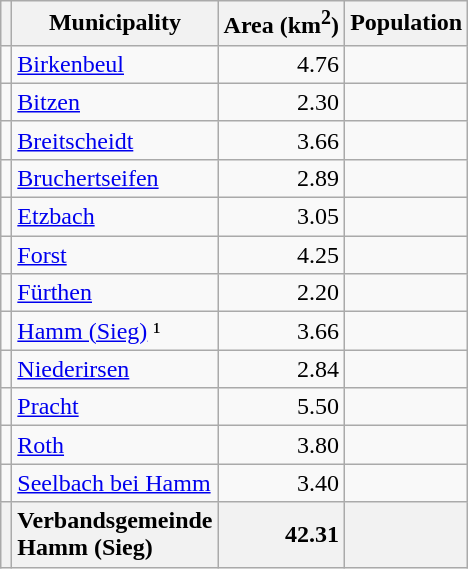<table class="wikitable sortable" style="text-align:right;">
<tr>
<th class="unsortable"></th>
<th>Municipality</th>
<th>Area (km<sup>2</sup>)</th>
<th>Population</th>
</tr>
<tr>
<td></td>
<td style="text-align:left;"><a href='#'>Birkenbeul</a></td>
<td>4.76</td>
<td></td>
</tr>
<tr>
<td></td>
<td style="text-align:left;"><a href='#'>Bitzen</a></td>
<td>2.30</td>
<td></td>
</tr>
<tr>
<td></td>
<td style="text-align:left;"><a href='#'>Breitscheidt</a></td>
<td>3.66</td>
<td></td>
</tr>
<tr>
<td></td>
<td style="text-align:left;"><a href='#'>Bruchertseifen</a></td>
<td>2.89</td>
<td></td>
</tr>
<tr>
<td></td>
<td style="text-align:left;"><a href='#'>Etzbach</a></td>
<td>3.05</td>
<td></td>
</tr>
<tr>
<td></td>
<td style="text-align:left;"><a href='#'>Forst</a></td>
<td>4.25</td>
<td></td>
</tr>
<tr>
<td></td>
<td style="text-align:left;"><a href='#'>Fürthen</a></td>
<td>2.20</td>
<td></td>
</tr>
<tr>
<td></td>
<td style="text-align:left;"><a href='#'>Hamm (Sieg)</a> ¹</td>
<td>3.66</td>
<td></td>
</tr>
<tr>
<td></td>
<td style="text-align:left;"><a href='#'>Niederirsen</a></td>
<td>2.84</td>
<td></td>
</tr>
<tr>
<td></td>
<td style="text-align:left;"><a href='#'>Pracht</a></td>
<td>5.50</td>
<td></td>
</tr>
<tr>
<td></td>
<td style="text-align:left;"><a href='#'>Roth</a></td>
<td>3.80</td>
<td></td>
</tr>
<tr>
<td></td>
<td style="text-align:left;"><a href='#'>Seelbach bei Hamm</a></td>
<td>3.40</td>
<td></td>
</tr>
<tr>
<th></th>
<th style="text-align:left;"><strong>Verbandsgemeinde<br>Hamm (Sieg)</strong></th>
<th style="text-align:right;"><strong>42.31</strong></th>
<th style="text-align:right;"><strong></strong></th>
</tr>
</table>
